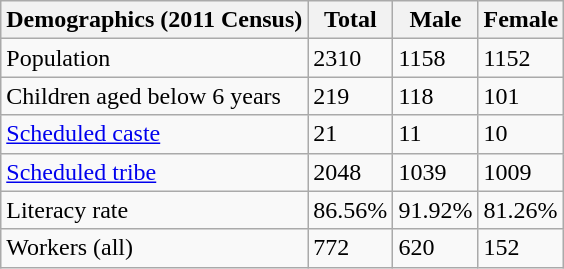<table class="wikitable sortable">
<tr>
<th>Demographics (2011 Census)</th>
<th>Total</th>
<th>Male</th>
<th>Female</th>
</tr>
<tr>
<td>Population</td>
<td>2310</td>
<td>1158</td>
<td>1152</td>
</tr>
<tr>
<td>Children aged below 6 years</td>
<td>219</td>
<td>118</td>
<td>101</td>
</tr>
<tr>
<td><a href='#'>Scheduled caste</a></td>
<td>21</td>
<td>11</td>
<td>10</td>
</tr>
<tr>
<td><a href='#'>Scheduled tribe</a></td>
<td>2048</td>
<td>1039</td>
<td>1009</td>
</tr>
<tr>
<td>Literacy rate</td>
<td>86.56%</td>
<td>91.92%</td>
<td>81.26%</td>
</tr>
<tr>
<td>Workers (all)</td>
<td>772</td>
<td>620</td>
<td>152</td>
</tr>
</table>
